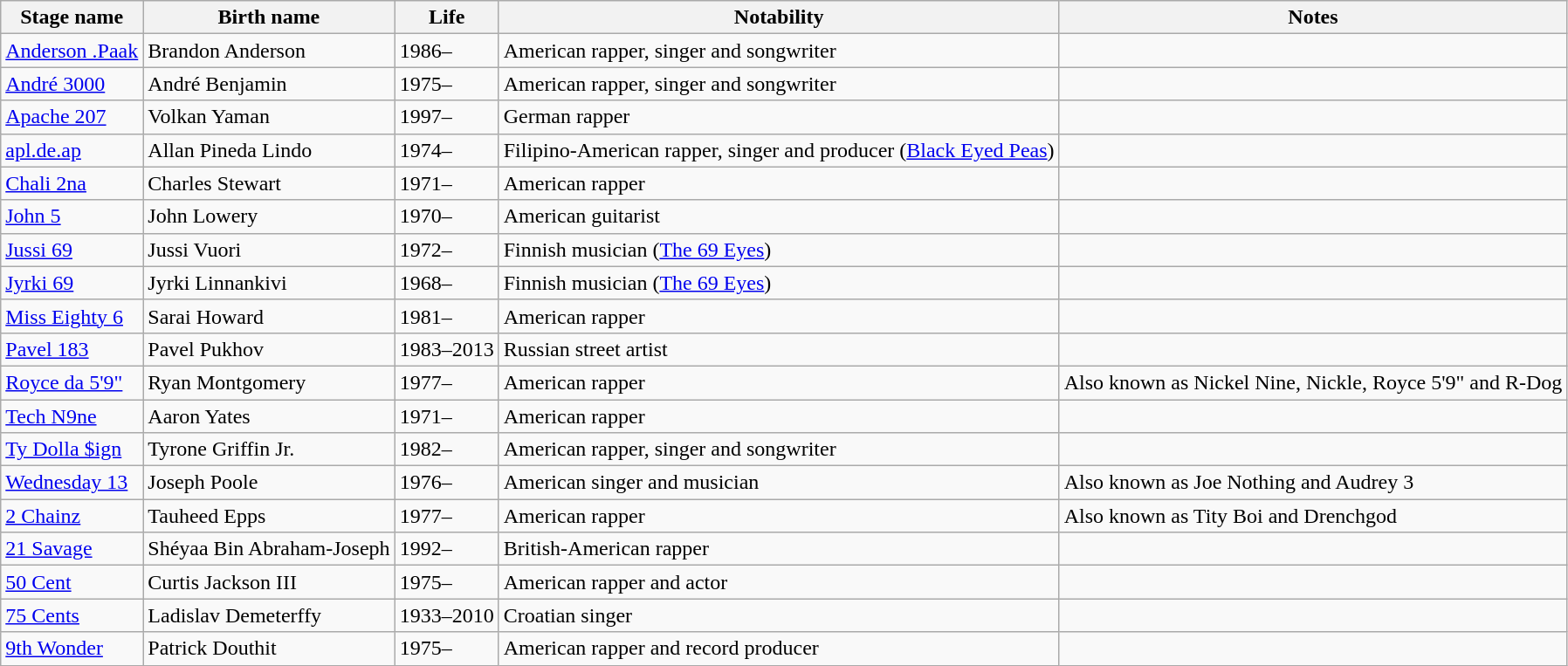<table class="wikitable sortable">
<tr>
<th>Stage name</th>
<th>Birth name</th>
<th>Life</th>
<th>Notability</th>
<th>Notes</th>
</tr>
<tr>
<td><a href='#'>Anderson .Paak</a></td>
<td>Brandon Anderson</td>
<td>1986–</td>
<td>American rapper, singer and songwriter</td>
<td></td>
</tr>
<tr>
<td><a href='#'>André 3000</a></td>
<td>André Benjamin</td>
<td>1975–</td>
<td>American rapper, singer and songwriter</td>
<td></td>
</tr>
<tr>
<td><a href='#'>Apache 207</a></td>
<td>Volkan Yaman</td>
<td>1997–</td>
<td>German rapper</td>
<td></td>
</tr>
<tr>
<td><a href='#'>apl.de.ap</a></td>
<td>Allan Pineda Lindo</td>
<td>1974–</td>
<td>Filipino-American rapper, singer and producer (<a href='#'>Black Eyed Peas</a>)</td>
<td></td>
</tr>
<tr>
<td><a href='#'>Chali 2na</a></td>
<td>Charles Stewart</td>
<td>1971–</td>
<td>American rapper</td>
<td></td>
</tr>
<tr>
<td><a href='#'>John 5</a></td>
<td>John Lowery</td>
<td>1970–</td>
<td>American guitarist</td>
<td></td>
</tr>
<tr>
<td><a href='#'>Jussi 69</a></td>
<td>Jussi Vuori</td>
<td>1972–</td>
<td>Finnish musician (<a href='#'>The 69 Eyes</a>)</td>
<td></td>
</tr>
<tr>
<td><a href='#'>Jyrki 69</a></td>
<td>Jyrki Linnankivi</td>
<td>1968–</td>
<td>Finnish musician (<a href='#'>The 69 Eyes</a>)</td>
<td></td>
</tr>
<tr>
<td><a href='#'>Miss Eighty 6</a></td>
<td>Sarai Howard</td>
<td>1981–</td>
<td>American rapper</td>
<td></td>
</tr>
<tr>
<td><a href='#'>Pavel 183</a></td>
<td>Pavel Pukhov</td>
<td>1983–2013</td>
<td>Russian street artist</td>
<td></td>
</tr>
<tr>
<td><a href='#'>Royce da 5'9"</a></td>
<td>Ryan Montgomery</td>
<td>1977–</td>
<td>American rapper</td>
<td>Also known as Nickel Nine, Nickle, Royce 5'9" and R-Dog</td>
</tr>
<tr>
<td><a href='#'>Tech N9ne</a></td>
<td>Aaron Yates</td>
<td>1971–</td>
<td>American rapper</td>
<td></td>
</tr>
<tr>
<td><a href='#'>Ty Dolla $ign</a></td>
<td>Tyrone Griffin Jr.</td>
<td>1982–</td>
<td>American rapper, singer and songwriter</td>
<td></td>
</tr>
<tr>
<td><a href='#'>Wednesday 13</a></td>
<td>Joseph Poole</td>
<td>1976–</td>
<td>American singer and musician</td>
<td>Also known as Joe Nothing and Audrey 3</td>
</tr>
<tr>
<td><a href='#'>2 Chainz</a></td>
<td>Tauheed Epps</td>
<td>1977–</td>
<td>American rapper</td>
<td>Also known as Tity Boi and Drenchgod</td>
</tr>
<tr>
<td><a href='#'>21 Savage</a></td>
<td>Shéyaa Bin Abraham-Joseph</td>
<td>1992–</td>
<td>British-American rapper</td>
<td></td>
</tr>
<tr>
<td><a href='#'>50 Cent</a></td>
<td>Curtis Jackson III</td>
<td>1975–</td>
<td>American rapper and actor</td>
<td></td>
</tr>
<tr>
<td><a href='#'>75 Cents</a></td>
<td>Ladislav Demeterffy</td>
<td>1933–2010</td>
<td>Croatian singer</td>
<td></td>
</tr>
<tr>
<td><a href='#'>9th Wonder</a></td>
<td>Patrick Douthit</td>
<td>1975–</td>
<td>American rapper and record producer</td>
<td></td>
</tr>
</table>
